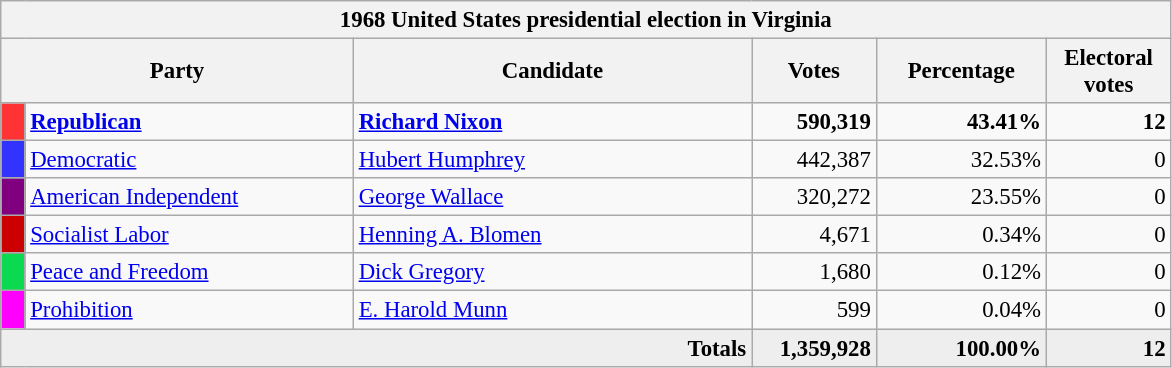<table class="wikitable" style="font-size: 95%;">
<tr>
<th colspan="6">1968 United States presidential election in Virginia</th>
</tr>
<tr>
<th colspan="2" style="width: 15em">Party</th>
<th style="width: 17em">Candidate</th>
<th style="width: 5em">Votes</th>
<th style="width: 7em">Percentage</th>
<th style="width: 5em">Electoral votes</th>
</tr>
<tr>
<th style="background:#f33; width:3px;"></th>
<td style="width: 130px"><strong><a href='#'>Republican</a></strong></td>
<td><strong><a href='#'>Richard Nixon</a></strong></td>
<td style="text-align:right;"><strong>590,319</strong></td>
<td style="text-align:right;"><strong>43.41%</strong></td>
<td style="text-align:right;"><strong>12</strong></td>
</tr>
<tr>
<th style="background:#33f; width:3px;"></th>
<td style="width: 130px"><a href='#'>Democratic</a></td>
<td><a href='#'>Hubert Humphrey</a></td>
<td style="text-align:right;">442,387</td>
<td style="text-align:right;">32.53%</td>
<td style="text-align:right;">0</td>
</tr>
<tr>
<th style="background:purple; width:3px;"></th>
<td style="width: 130px"><a href='#'>American Independent</a></td>
<td><a href='#'>George Wallace</a></td>
<td style="text-align:right;">320,272</td>
<td style="text-align:right;">23.55%</td>
<td style="text-align:right;">0</td>
</tr>
<tr>
<th style="background:#CC0000; width:3px;"></th>
<td style="width: 130px"><a href='#'>Socialist Labor</a></td>
<td><a href='#'>Henning A. Blomen</a></td>
<td style="text-align:right;">4,671</td>
<td style="text-align:right;">0.34%</td>
<td style="text-align:right;">0</td>
</tr>
<tr>
<th style="background:#0bda51; width:3px;"></th>
<td style="width: 130px"><a href='#'>Peace and Freedom</a></td>
<td><a href='#'>Dick Gregory</a></td>
<td style="text-align:right;">1,680</td>
<td style="text-align:right;">0.12%</td>
<td style="text-align:right;">0</td>
</tr>
<tr>
<th style="background:#ff00ff; width:3px;"></th>
<td style="width: 130px"><a href='#'>Prohibition</a></td>
<td><a href='#'>E. Harold Munn</a></td>
<td style="text-align:right;">599</td>
<td style="text-align:right;">0.04%</td>
<td style="text-align:right;">0</td>
</tr>
<tr style="background:#eee; text-align:right;">
<td colspan="3"><strong>Totals</strong></td>
<td><strong>1,359,928</strong></td>
<td><strong>100.00%</strong></td>
<td><strong>12</strong></td>
</tr>
</table>
